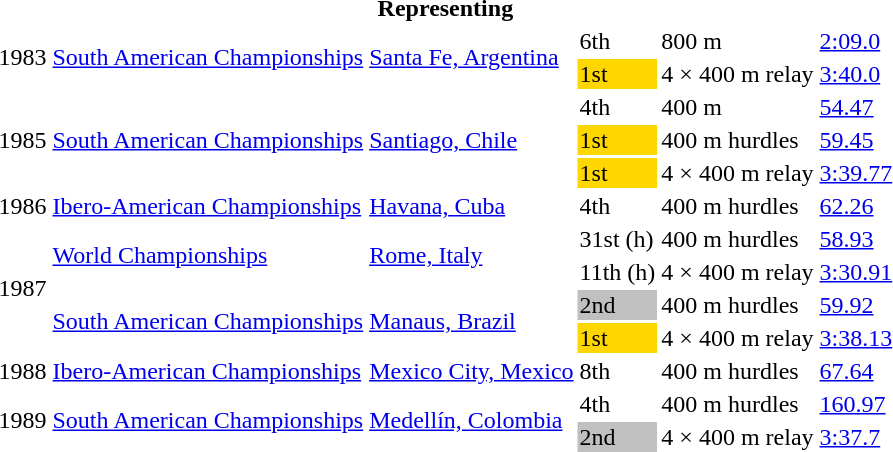<table>
<tr>
<th colspan=6>Representing </th>
</tr>
<tr>
<td rowspan=2>1983</td>
<td rowspan=2><a href='#'>South American Championships</a></td>
<td rowspan=2><a href='#'>Santa Fe, Argentina</a></td>
<td>6th</td>
<td>800 m</td>
<td><a href='#'>2:09.0</a></td>
</tr>
<tr>
<td bgcolor=gold>1st</td>
<td>4 × 400 m relay</td>
<td><a href='#'>3:40.0</a></td>
</tr>
<tr>
<td rowspan=3>1985</td>
<td rowspan=3><a href='#'>South American Championships</a></td>
<td rowspan=3><a href='#'>Santiago, Chile</a></td>
<td>4th</td>
<td>400 m</td>
<td><a href='#'>54.47</a></td>
</tr>
<tr>
<td bgcolor=gold>1st</td>
<td>400 m hurdles</td>
<td><a href='#'>59.45</a></td>
</tr>
<tr>
<td bgcolor=gold>1st</td>
<td>4 × 400 m relay</td>
<td><a href='#'>3:39.77</a></td>
</tr>
<tr>
<td>1986</td>
<td><a href='#'>Ibero-American Championships</a></td>
<td><a href='#'>Havana, Cuba</a></td>
<td>4th</td>
<td>400 m hurdles</td>
<td><a href='#'>62.26</a></td>
</tr>
<tr>
<td rowspan=4>1987</td>
<td rowspan=2><a href='#'>World Championships</a></td>
<td rowspan=2><a href='#'>Rome, Italy</a></td>
<td>31st (h)</td>
<td>400 m hurdles</td>
<td><a href='#'>58.93</a></td>
</tr>
<tr>
<td>11th (h)</td>
<td>4 × 400 m relay</td>
<td><a href='#'>3:30.91</a></td>
</tr>
<tr>
<td rowspan=2><a href='#'>South American Championships</a></td>
<td rowspan=2><a href='#'>Manaus, Brazil</a></td>
<td bgcolor=silver>2nd</td>
<td>400 m hurdles</td>
<td><a href='#'>59.92</a></td>
</tr>
<tr>
<td bgcolor=gold>1st</td>
<td>4 × 400 m relay</td>
<td><a href='#'>3:38.13</a></td>
</tr>
<tr>
<td>1988</td>
<td><a href='#'>Ibero-American Championships</a></td>
<td><a href='#'>Mexico City, Mexico</a></td>
<td>8th</td>
<td>400 m hurdles</td>
<td><a href='#'>67.64</a></td>
</tr>
<tr>
<td rowspan=2>1989</td>
<td rowspan=2><a href='#'>South American Championships</a></td>
<td rowspan=2><a href='#'>Medellín, Colombia</a></td>
<td>4th</td>
<td>400 m hurdles</td>
<td><a href='#'>160.97</a></td>
</tr>
<tr>
<td bgcolor=silver>2nd</td>
<td>4 × 400 m relay</td>
<td><a href='#'>3:37.7</a></td>
</tr>
</table>
